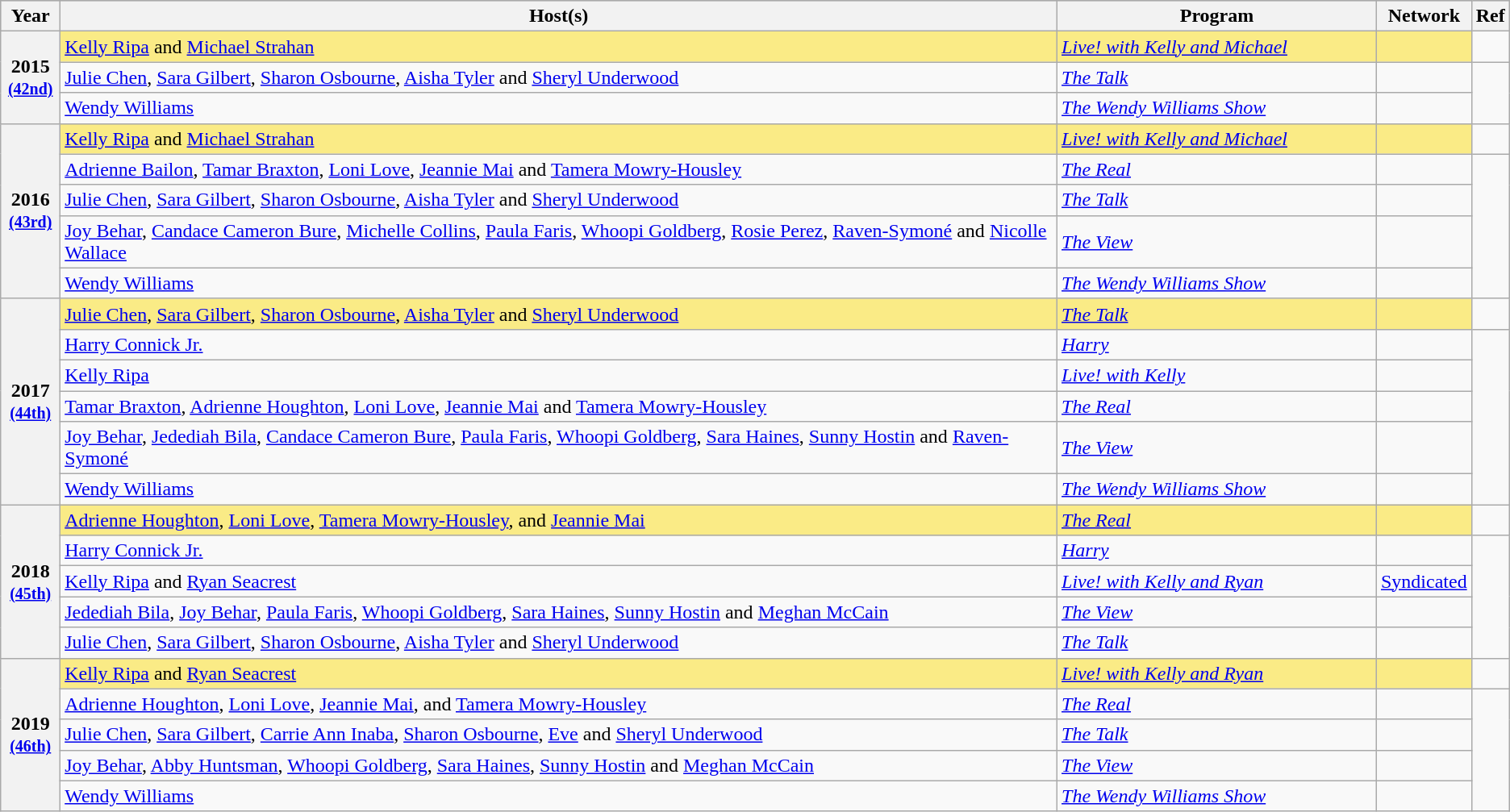<table class="wikitable">
<tr style="background:#bebebe;">
<th style="width:4%;">Year</th>
<th style="width:73%;">Host(s)</th>
<th style="width:56%;">Program</th>
<th style="width:8%;">Network</th>
<th style="width:1%;">Ref</th>
</tr>
<tr>
<th scope="row" rowspan="3" style="text-align:center">2015 <br><small><a href='#'>(42nd)</a></small></th>
<td style="background:#FAEB86"><a href='#'>Kelly Ripa</a> and <a href='#'>Michael Strahan</a> </td>
<td style="background:#FAEB86"><em><a href='#'>Live! with Kelly and Michael</a></em></td>
<td style="background:#FAEB86"></td>
<td></td>
</tr>
<tr>
<td><a href='#'>Julie Chen</a>, <a href='#'>Sara Gilbert</a>, <a href='#'>Sharon Osbourne</a>, <a href='#'>Aisha Tyler</a> and <a href='#'>Sheryl Underwood</a></td>
<td><em><a href='#'>The Talk</a></em></td>
<td></td>
<td rowspan="2"></td>
</tr>
<tr>
<td><a href='#'>Wendy Williams</a></td>
<td><em><a href='#'>The Wendy Williams Show</a></em></td>
<td></td>
</tr>
<tr>
<th scope="row" rowspan=5 style="text-align:center">2016 <br><small><a href='#'>(43rd)</a></small></th>
<td style="background:#FAEB86"><a href='#'>Kelly Ripa</a> and <a href='#'>Michael Strahan</a> </td>
<td style="background:#FAEB86"><em><a href='#'>Live! with Kelly and Michael</a></em></td>
<td style="background:#FAEB86"></td>
<td></td>
</tr>
<tr>
<td><a href='#'>Adrienne Bailon</a>, <a href='#'>Tamar Braxton</a>, <a href='#'>Loni Love</a>, <a href='#'>Jeannie Mai</a> and <a href='#'>Tamera Mowry-Housley</a></td>
<td><em><a href='#'>The Real</a></em></td>
<td></td>
<td rowspan=4></td>
</tr>
<tr>
<td><a href='#'>Julie Chen</a>, <a href='#'>Sara Gilbert</a>, <a href='#'>Sharon Osbourne</a>, <a href='#'>Aisha Tyler</a> and <a href='#'>Sheryl Underwood</a></td>
<td><em><a href='#'>The Talk</a></em></td>
<td></td>
</tr>
<tr>
<td><a href='#'>Joy Behar</a>, <a href='#'>Candace Cameron Bure</a>, <a href='#'>Michelle Collins</a>, <a href='#'>Paula Faris</a>, <a href='#'>Whoopi Goldberg</a>, <a href='#'>Rosie Perez</a>, <a href='#'>Raven-Symoné</a> and <a href='#'>Nicolle Wallace</a></td>
<td><em><a href='#'>The View</a></em></td>
<td></td>
</tr>
<tr>
<td><a href='#'>Wendy Williams</a></td>
<td><em><a href='#'>The Wendy Williams Show</a></em></td>
<td></td>
</tr>
<tr>
<th scope="row" rowspan=6 style="text-align:center">2017 <br><small><a href='#'>(44th)</a></small></th>
<td style="background:#FAEB86"><a href='#'>Julie Chen</a>, <a href='#'>Sara Gilbert</a>, <a href='#'>Sharon Osbourne</a>, <a href='#'>Aisha Tyler</a> and <a href='#'>Sheryl Underwood</a> </td>
<td style="background:#FAEB86"><em><a href='#'>The Talk</a></em></td>
<td style="background:#FAEB86"></td>
<td></td>
</tr>
<tr>
<td><a href='#'>Harry Connick Jr.</a></td>
<td><em><a href='#'>Harry</a></em></td>
<td></td>
<td rowspan=5></td>
</tr>
<tr>
<td><a href='#'>Kelly Ripa</a></td>
<td><em><a href='#'>Live! with Kelly</a></em></td>
<td></td>
</tr>
<tr>
<td><a href='#'>Tamar Braxton</a>, <a href='#'>Adrienne Houghton</a>, <a href='#'>Loni Love</a>, <a href='#'>Jeannie Mai</a> and <a href='#'>Tamera Mowry-Housley</a></td>
<td><em><a href='#'>The Real</a></em></td>
<td></td>
</tr>
<tr>
<td><a href='#'>Joy Behar</a>, <a href='#'>Jedediah Bila</a>, <a href='#'>Candace Cameron Bure</a>, <a href='#'>Paula Faris</a>, <a href='#'>Whoopi Goldberg</a>, <a href='#'>Sara Haines</a>, <a href='#'>Sunny Hostin</a> and <a href='#'>Raven-Symoné</a></td>
<td><em><a href='#'>The View</a></em></td>
<td></td>
</tr>
<tr>
<td><a href='#'>Wendy Williams</a></td>
<td><em><a href='#'>The Wendy Williams Show</a></em></td>
<td></td>
</tr>
<tr>
<th scope="row" rowspan=5 style="text-align:center">2018 <br><small><a href='#'>(45th)</a></small></th>
<td style="background:#FAEB86"><a href='#'>Adrienne Houghton</a>, <a href='#'>Loni Love</a>, <a href='#'>Tamera Mowry-Housley</a>, and <a href='#'>Jeannie Mai</a> </td>
<td style="background:#FAEB86"><em><a href='#'>The Real</a></em></td>
<td style="background:#FAEB86"></td>
<td></td>
</tr>
<tr>
<td><a href='#'>Harry Connick Jr.</a></td>
<td><em><a href='#'>Harry</a></em></td>
<td></td>
<td rowspan=4></td>
</tr>
<tr>
<td><a href='#'>Kelly Ripa</a> and <a href='#'>Ryan Seacrest</a></td>
<td><em><a href='#'>Live! with Kelly and Ryan</a></em></td>
<td><a href='#'>Syndicated</a></td>
</tr>
<tr>
<td><a href='#'>Jedediah Bila</a>, <a href='#'>Joy Behar</a>, <a href='#'>Paula Faris</a>, <a href='#'>Whoopi Goldberg</a>, <a href='#'>Sara Haines</a>, <a href='#'>Sunny Hostin</a> and <a href='#'>Meghan McCain</a></td>
<td><em><a href='#'>The View</a></em></td>
<td></td>
</tr>
<tr>
<td><a href='#'>Julie Chen</a>, <a href='#'>Sara Gilbert</a>, <a href='#'>Sharon Osbourne</a>, <a href='#'>Aisha Tyler</a> and <a href='#'>Sheryl Underwood</a></td>
<td><em><a href='#'>The Talk</a></em></td>
<td></td>
</tr>
<tr>
<th scope="row" rowspan=5 style="text-align:center">2019 <br><small><a href='#'>(46th)</a></small></th>
<td style="background:#FAEB86"><a href='#'>Kelly Ripa</a> and <a href='#'>Ryan Seacrest</a> </td>
<td style="background:#FAEB86"><em><a href='#'>Live! with Kelly and Ryan</a></em></td>
<td style="background:#FAEB86"></td>
<td></td>
</tr>
<tr>
<td><a href='#'>Adrienne Houghton</a>, <a href='#'>Loni Love</a>, <a href='#'>Jeannie Mai</a>, and <a href='#'>Tamera Mowry-Housley</a></td>
<td><em><a href='#'>The Real</a></em></td>
<td></td>
<td rowspan=5></td>
</tr>
<tr>
<td><a href='#'>Julie Chen</a>, <a href='#'>Sara Gilbert</a>, <a href='#'>Carrie Ann Inaba</a>, <a href='#'>Sharon Osbourne</a>, <a href='#'>Eve</a> and <a href='#'>Sheryl Underwood</a></td>
<td><em><a href='#'>The Talk</a></em></td>
<td></td>
</tr>
<tr>
<td><a href='#'>Joy Behar</a>, <a href='#'>Abby Huntsman</a>, <a href='#'>Whoopi Goldberg</a>, <a href='#'>Sara Haines</a>, <a href='#'>Sunny Hostin</a> and <a href='#'>Meghan McCain</a></td>
<td><em><a href='#'>The View</a></em></td>
<td></td>
</tr>
<tr>
<td><a href='#'>Wendy Williams</a></td>
<td><em><a href='#'>The Wendy Williams Show</a></em></td>
<td></td>
</tr>
</table>
